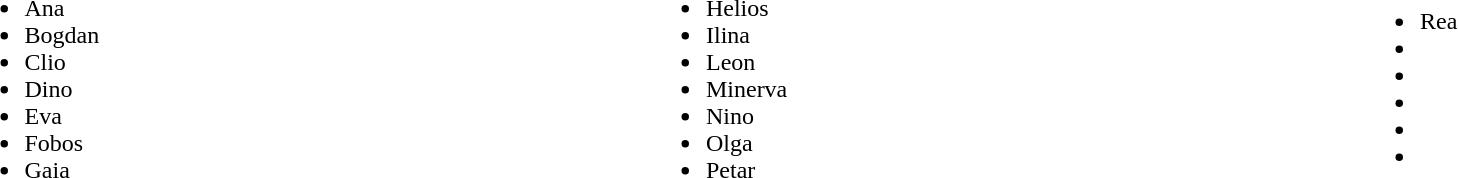<table style="width:100%">
<tr>
<td><br><ul><li>Ana</li><li>Bogdan</li><li>Clio</li><li>Dino</li><li>Eva</li><li>Fobos</li><li>Gaia</li></ul></td>
<td><br><ul><li>Helios</li><li>Ilina</li><li>Leon</li><li>Minerva</li><li>Nino</li><li>Olga</li><li>Petar</li></ul></td>
<td><br><ul><li>Rea</li><li></li><li></li><li></li><li></li><li></li></ul></td>
</tr>
</table>
